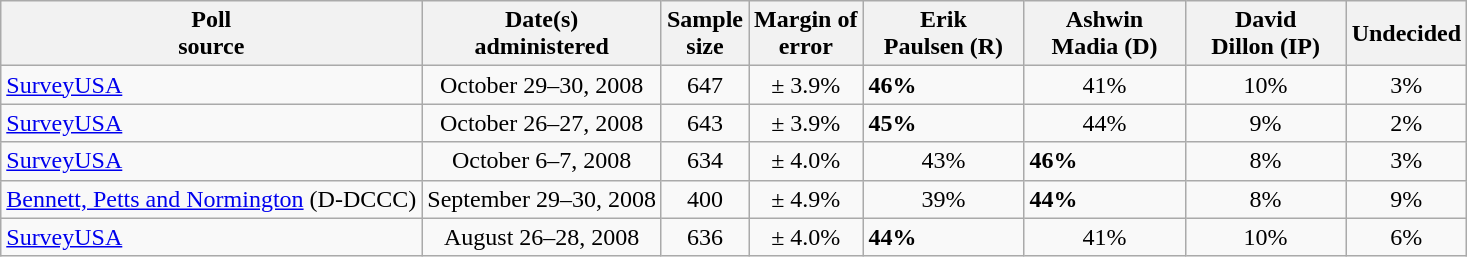<table class="wikitable">
<tr>
<th>Poll<br>source</th>
<th>Date(s)<br>administered</th>
<th>Sample<br>size</th>
<th>Margin of<br>error</th>
<th style="width:100px;">Erik<br>Paulsen (R)</th>
<th style="width:100px;">Ashwin<br>Madia (D)</th>
<th style="width:100px;">David<br>Dillon (IP)</th>
<th>Undecided</th>
</tr>
<tr>
<td><a href='#'>SurveyUSA</a></td>
<td align=center>October 29–30, 2008</td>
<td align=center>647</td>
<td align=center>± 3.9%</td>
<td><strong>46%</strong></td>
<td align=center>41%</td>
<td align=center>10%</td>
<td align=center>3%</td>
</tr>
<tr>
<td><a href='#'>SurveyUSA</a></td>
<td align=center>October 26–27, 2008</td>
<td align=center>643</td>
<td align=center>± 3.9%</td>
<td><strong>45%</strong></td>
<td align=center>44%</td>
<td align=center>9%</td>
<td align=center>2%</td>
</tr>
<tr>
<td><a href='#'>SurveyUSA</a></td>
<td align=center>October 6–7, 2008</td>
<td align=center>634</td>
<td align=center>± 4.0%</td>
<td align=center>43%</td>
<td><strong>46%</strong></td>
<td align=center>8%</td>
<td align=center>3%</td>
</tr>
<tr>
<td><a href='#'>Bennett, Petts and Normington</a> (D-DCCC)</td>
<td align=center>September 29–30, 2008</td>
<td align=center>400</td>
<td align=center>± 4.9%</td>
<td align=center>39%</td>
<td><strong>44%</strong></td>
<td align=center>8%</td>
<td align=center>9%</td>
</tr>
<tr>
<td><a href='#'>SurveyUSA</a></td>
<td align=center>August 26–28, 2008</td>
<td align=center>636</td>
<td align=center>± 4.0%</td>
<td><strong>44%</strong></td>
<td align=center>41%</td>
<td align=center>10%</td>
<td align=center>6%</td>
</tr>
</table>
